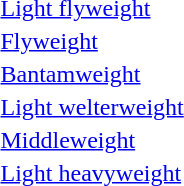<table>
<tr>
<td rowspan=2><a href='#'>Light flyweight</a><br></td>
<td rowspan=2></td>
<td rowspan=2></td>
<td></td>
</tr>
<tr>
<td></td>
</tr>
<tr>
<td rowspan=2><a href='#'>Flyweight</a> <br></td>
<td rowspan=2></td>
<td rowspan=2></td>
<td></td>
</tr>
<tr>
<td></td>
</tr>
<tr>
<td rowspan=2><a href='#'>Bantamweight</a><br></td>
<td rowspan=2></td>
<td rowspan=2></td>
<td></td>
</tr>
<tr>
<td></td>
</tr>
<tr>
<td rowspan=2><a href='#'>Light welterweight</a><br></td>
<td rowspan=2></td>
<td rowspan=2></td>
<td></td>
</tr>
<tr>
<td></td>
</tr>
<tr>
<td rowspan=2><a href='#'>Middleweight</a><br></td>
<td rowspan=2></td>
<td rowspan=2></td>
<td></td>
</tr>
<tr>
<td></td>
</tr>
<tr>
<td rowspan=2><a href='#'>Light heavyweight</a><br></td>
<td rowspan=2></td>
<td rowspan=2></td>
<td></td>
</tr>
<tr>
<td></td>
</tr>
<tr>
</tr>
</table>
